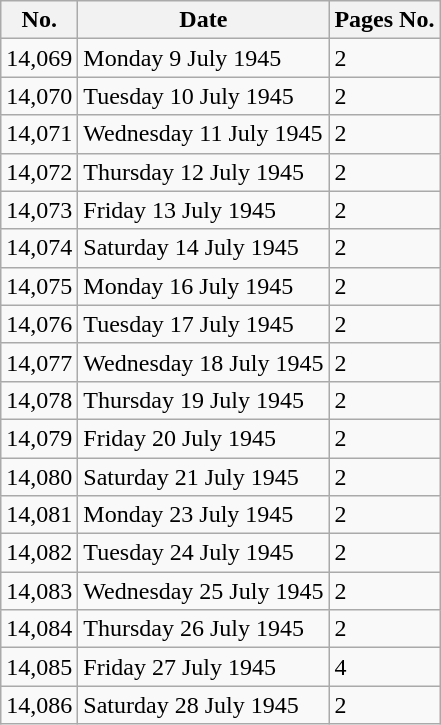<table class="wikitable">
<tr>
<th>No.</th>
<th>Date</th>
<th>Pages No.</th>
</tr>
<tr>
<td>14,069</td>
<td>Monday 9 July 1945</td>
<td>2</td>
</tr>
<tr>
<td>14,070</td>
<td>Tuesday 10 July 1945</td>
<td>2</td>
</tr>
<tr>
<td>14,071</td>
<td>Wednesday 11 July 1945</td>
<td>2</td>
</tr>
<tr>
<td>14,072</td>
<td>Thursday 12 July 1945</td>
<td>2</td>
</tr>
<tr>
<td>14,073</td>
<td>Friday 13 July 1945</td>
<td>2</td>
</tr>
<tr>
<td>14,074</td>
<td>Saturday 14 July 1945</td>
<td>2</td>
</tr>
<tr>
<td>14,075</td>
<td>Monday 16 July 1945</td>
<td>2</td>
</tr>
<tr>
<td>14,076</td>
<td>Tuesday 17 July 1945</td>
<td>2</td>
</tr>
<tr>
<td>14,077</td>
<td>Wednesday 18 July 1945</td>
<td>2</td>
</tr>
<tr>
<td>14,078</td>
<td>Thursday 19 July 1945</td>
<td>2</td>
</tr>
<tr>
<td>14,079</td>
<td>Friday 20 July 1945</td>
<td>2</td>
</tr>
<tr>
<td>14,080</td>
<td>Saturday 21 July 1945</td>
<td>2</td>
</tr>
<tr>
<td>14,081</td>
<td>Monday 23 July 1945</td>
<td>2</td>
</tr>
<tr>
<td>14,082</td>
<td>Tuesday 24 July 1945</td>
<td>2</td>
</tr>
<tr>
<td>14,083</td>
<td>Wednesday 25 July 1945</td>
<td>2</td>
</tr>
<tr>
<td>14,084</td>
<td>Thursday 26 July 1945</td>
<td>2</td>
</tr>
<tr>
<td>14,085</td>
<td>Friday 27 July 1945</td>
<td>4</td>
</tr>
<tr>
<td>14,086</td>
<td>Saturday 28 July 1945</td>
<td>2</td>
</tr>
</table>
